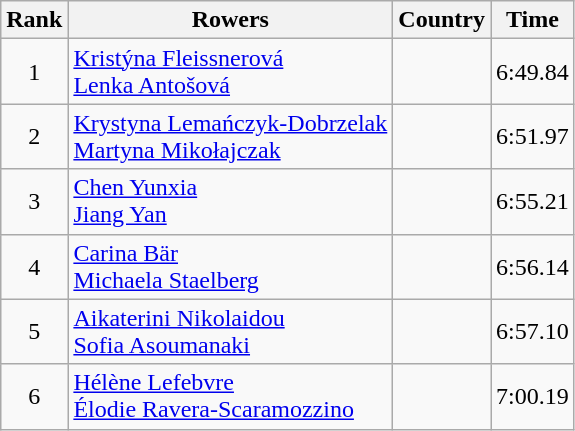<table class="wikitable" style="text-align:center">
<tr>
<th>Rank</th>
<th>Rowers</th>
<th>Country</th>
<th>Time</th>
</tr>
<tr>
<td>1</td>
<td align="left"><a href='#'>Kristýna Fleissnerová</a><br><a href='#'>Lenka Antošová</a></td>
<td align="left"></td>
<td>6:49.84</td>
</tr>
<tr>
<td>2</td>
<td align="left"><a href='#'>Krystyna Lemańczyk-Dobrzelak</a><br><a href='#'>Martyna Mikołajczak</a></td>
<td align="left"></td>
<td>6:51.97</td>
</tr>
<tr>
<td>3</td>
<td align="left"><a href='#'>Chen Yunxia</a><br><a href='#'>Jiang Yan</a></td>
<td align="left"></td>
<td>6:55.21</td>
</tr>
<tr>
<td>4</td>
<td align="left"><a href='#'>Carina Bär</a><br><a href='#'>Michaela Staelberg</a></td>
<td align="left"></td>
<td>6:56.14</td>
</tr>
<tr>
<td>5</td>
<td align="left"><a href='#'>Aikaterini Nikolaidou</a><br><a href='#'>Sofia Asoumanaki</a></td>
<td align="left"></td>
<td>6:57.10</td>
</tr>
<tr>
<td>6</td>
<td align="left"><a href='#'>Hélène Lefebvre</a><br><a href='#'>Élodie Ravera-Scaramozzino</a></td>
<td align="left"></td>
<td>7:00.19</td>
</tr>
</table>
